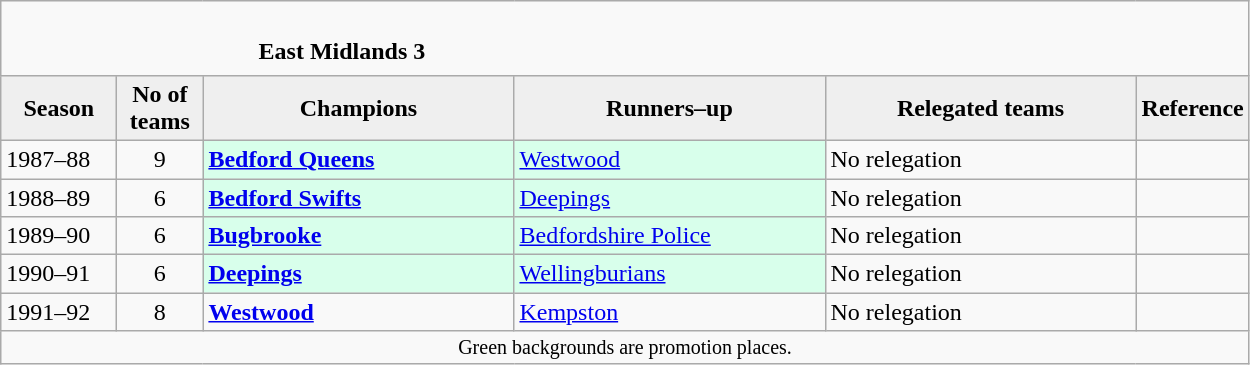<table class="wikitable" style="text-align: left;">
<tr>
<td colspan="11" cellpadding="0" cellspacing="0"><br><table border="0" style="width:100%;" cellpadding="0" cellspacing="0">
<tr>
<td style="width:20%; border:0;"></td>
<td style="border:0;"><strong>East Midlands 3</strong></td>
<td style="width:20%; border:0;"></td>
</tr>
</table>
</td>
</tr>
<tr>
<th style="background:#efefef; width:70px;">Season</th>
<th style="background:#efefef; width:50px;">No of teams</th>
<th style="background:#efefef; width:200px;">Champions</th>
<th style="background:#efefef; width:200px;">Runners–up</th>
<th style="background:#efefef; width:200px;">Relegated teams</th>
<th style="background:#efefef; width:50px;">Reference</th>
</tr>
<tr align=left>
<td>1987–88</td>
<td style="text-align: center;">9</td>
<td style="background:#d8ffeb;"><strong><a href='#'>Bedford Queens</a></strong></td>
<td style="background:#d8ffeb;"><a href='#'>Westwood</a></td>
<td>No relegation</td>
<td></td>
</tr>
<tr>
<td>1988–89</td>
<td style="text-align: center;">6</td>
<td style="background:#d8ffeb;"><strong><a href='#'>Bedford Swifts</a></strong></td>
<td style="background:#d8ffeb;"><a href='#'>Deepings</a></td>
<td>No relegation</td>
<td></td>
</tr>
<tr>
<td>1989–90</td>
<td style="text-align: center;">6</td>
<td style="background:#d8ffeb;"><strong><a href='#'>Bugbrooke</a></strong></td>
<td style="background:#d8ffeb;"><a href='#'>Bedfordshire Police</a></td>
<td>No relegation</td>
<td></td>
</tr>
<tr>
<td>1990–91</td>
<td style="text-align: center;">6</td>
<td style="background:#d8ffeb;"><strong><a href='#'>Deepings</a></strong></td>
<td style="background:#d8ffeb;"><a href='#'>Wellingburians</a></td>
<td>No relegation</td>
<td></td>
</tr>
<tr>
<td>1991–92</td>
<td style="text-align: center;">8</td>
<td><strong><a href='#'>Westwood</a></strong></td>
<td><a href='#'>Kempston</a></td>
<td>No relegation</td>
<td></td>
</tr>
<tr>
<td colspan="15"  style="border:0; font-size:smaller; text-align:center;">Green backgrounds are promotion places.</td>
</tr>
</table>
